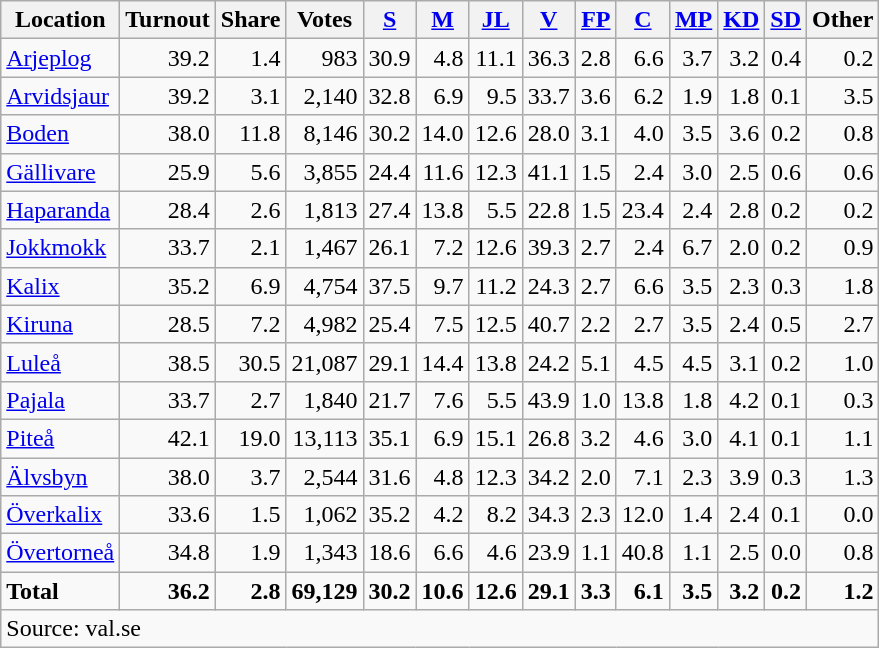<table class="wikitable sortable" style=text-align:right>
<tr>
<th>Location</th>
<th>Turnout</th>
<th>Share</th>
<th>Votes</th>
<th><a href='#'>S</a></th>
<th><a href='#'>M</a></th>
<th><a href='#'>JL</a></th>
<th><a href='#'>V</a></th>
<th><a href='#'>FP</a></th>
<th><a href='#'>C</a></th>
<th><a href='#'>MP</a></th>
<th><a href='#'>KD</a></th>
<th><a href='#'>SD</a></th>
<th>Other</th>
</tr>
<tr>
<td align=left><a href='#'>Arjeplog</a></td>
<td>39.2</td>
<td>1.4</td>
<td>983</td>
<td>30.9</td>
<td>4.8</td>
<td>11.1</td>
<td>36.3</td>
<td>2.8</td>
<td>6.6</td>
<td>3.7</td>
<td>3.2</td>
<td>0.4</td>
<td>0.2</td>
</tr>
<tr>
<td align=left><a href='#'>Arvidsjaur</a></td>
<td>39.2</td>
<td>3.1</td>
<td>2,140</td>
<td>32.8</td>
<td>6.9</td>
<td>9.5</td>
<td>33.7</td>
<td>3.6</td>
<td>6.2</td>
<td>1.9</td>
<td>1.8</td>
<td>0.1</td>
<td>3.5</td>
</tr>
<tr>
<td align=left><a href='#'>Boden</a></td>
<td>38.0</td>
<td>11.8</td>
<td>8,146</td>
<td>30.2</td>
<td>14.0</td>
<td>12.6</td>
<td>28.0</td>
<td>3.1</td>
<td>4.0</td>
<td>3.5</td>
<td>3.6</td>
<td>0.2</td>
<td>0.8</td>
</tr>
<tr>
<td align=left><a href='#'>Gällivare</a></td>
<td>25.9</td>
<td>5.6</td>
<td>3,855</td>
<td>24.4</td>
<td>11.6</td>
<td>12.3</td>
<td>41.1</td>
<td>1.5</td>
<td>2.4</td>
<td>3.0</td>
<td>2.5</td>
<td>0.6</td>
<td>0.6</td>
</tr>
<tr>
<td align=left><a href='#'>Haparanda</a></td>
<td>28.4</td>
<td>2.6</td>
<td>1,813</td>
<td>27.4</td>
<td>13.8</td>
<td>5.5</td>
<td>22.8</td>
<td>1.5</td>
<td>23.4</td>
<td>2.4</td>
<td>2.8</td>
<td>0.2</td>
<td>0.2</td>
</tr>
<tr>
<td align=left><a href='#'>Jokkmokk</a></td>
<td>33.7</td>
<td>2.1</td>
<td>1,467</td>
<td>26.1</td>
<td>7.2</td>
<td>12.6</td>
<td>39.3</td>
<td>2.7</td>
<td>2.4</td>
<td>6.7</td>
<td>2.0</td>
<td>0.2</td>
<td>0.9</td>
</tr>
<tr>
<td align=left><a href='#'>Kalix</a></td>
<td>35.2</td>
<td>6.9</td>
<td>4,754</td>
<td>37.5</td>
<td>9.7</td>
<td>11.2</td>
<td>24.3</td>
<td>2.7</td>
<td>6.6</td>
<td>3.5</td>
<td>2.3</td>
<td>0.3</td>
<td>1.8</td>
</tr>
<tr>
<td align=left><a href='#'>Kiruna</a></td>
<td>28.5</td>
<td>7.2</td>
<td>4,982</td>
<td>25.4</td>
<td>7.5</td>
<td>12.5</td>
<td>40.7</td>
<td>2.2</td>
<td>2.7</td>
<td>3.5</td>
<td>2.4</td>
<td>0.5</td>
<td>2.7</td>
</tr>
<tr>
<td align=left><a href='#'>Luleå</a></td>
<td>38.5</td>
<td>30.5</td>
<td>21,087</td>
<td>29.1</td>
<td>14.4</td>
<td>13.8</td>
<td>24.2</td>
<td>5.1</td>
<td>4.5</td>
<td>4.5</td>
<td>3.1</td>
<td>0.2</td>
<td>1.0</td>
</tr>
<tr>
<td align=left><a href='#'>Pajala</a></td>
<td>33.7</td>
<td>2.7</td>
<td>1,840</td>
<td>21.7</td>
<td>7.6</td>
<td>5.5</td>
<td>43.9</td>
<td>1.0</td>
<td>13.8</td>
<td>1.8</td>
<td>4.2</td>
<td>0.1</td>
<td>0.3</td>
</tr>
<tr>
<td align=left><a href='#'>Piteå</a></td>
<td>42.1</td>
<td>19.0</td>
<td>13,113</td>
<td>35.1</td>
<td>6.9</td>
<td>15.1</td>
<td>26.8</td>
<td>3.2</td>
<td>4.6</td>
<td>3.0</td>
<td>4.1</td>
<td>0.1</td>
<td>1.1</td>
</tr>
<tr>
<td align=left><a href='#'>Älvsbyn</a></td>
<td>38.0</td>
<td>3.7</td>
<td>2,544</td>
<td>31.6</td>
<td>4.8</td>
<td>12.3</td>
<td>34.2</td>
<td>2.0</td>
<td>7.1</td>
<td>2.3</td>
<td>3.9</td>
<td>0.3</td>
<td>1.3</td>
</tr>
<tr>
<td align=left><a href='#'>Överkalix</a></td>
<td>33.6</td>
<td>1.5</td>
<td>1,062</td>
<td>35.2</td>
<td>4.2</td>
<td>8.2</td>
<td>34.3</td>
<td>2.3</td>
<td>12.0</td>
<td>1.4</td>
<td>2.4</td>
<td>0.1</td>
<td>0.0</td>
</tr>
<tr>
<td align=left><a href='#'>Övertorneå</a></td>
<td>34.8</td>
<td>1.9</td>
<td>1,343</td>
<td>18.6</td>
<td>6.6</td>
<td>4.6</td>
<td>23.9</td>
<td>1.1</td>
<td>40.8</td>
<td>1.1</td>
<td>2.5</td>
<td>0.0</td>
<td>0.8</td>
</tr>
<tr>
<td align=left><strong>Total</strong></td>
<td><strong>36.2</strong></td>
<td><strong>2.8</strong></td>
<td><strong>69,129</strong></td>
<td><strong>30.2</strong></td>
<td><strong>10.6</strong></td>
<td><strong>12.6</strong></td>
<td><strong>29.1</strong></td>
<td><strong>3.3</strong></td>
<td><strong>6.1</strong></td>
<td><strong>3.5</strong></td>
<td><strong>3.2</strong></td>
<td><strong>0.2</strong></td>
<td><strong>1.2</strong></td>
</tr>
<tr>
<td align=left colspan=14>Source: val.se </td>
</tr>
</table>
